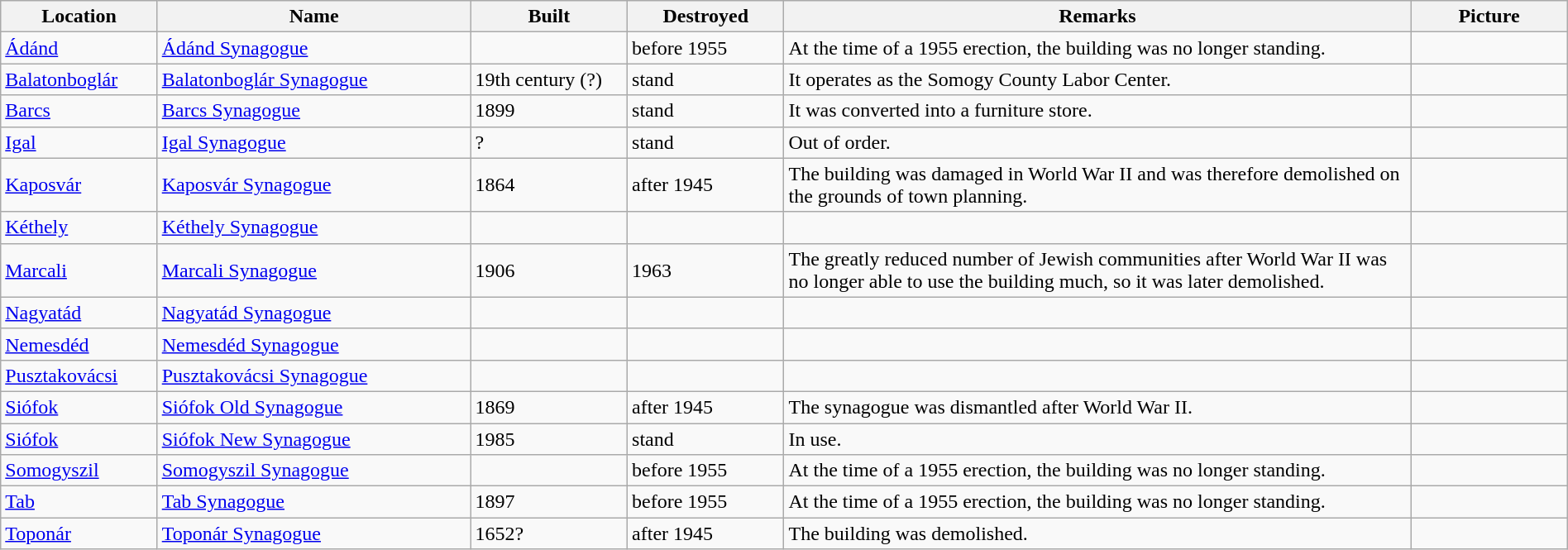<table class="wikitable sortable" width="100%">
<tr>
<th width="10%">Location</th>
<th width="20%">Name</th>
<th width="10%">Built</th>
<th width="10%">Destroyed</th>
<th width="40%" class="unsortable">Remarks</th>
<th width="10%" class="unsortable">Picture</th>
</tr>
<tr>
<td><a href='#'>Ádánd</a></td>
<td><a href='#'>Ádánd Synagogue</a></td>
<td></td>
<td>before 1955</td>
<td>At the time of a 1955 erection, the building was no longer standing.</td>
<td></td>
</tr>
<tr>
<td><a href='#'>Balatonboglár</a></td>
<td><a href='#'>Balatonboglár Synagogue</a></td>
<td>19th century (?)</td>
<td>stand</td>
<td>It operates as the Somogy County Labor Center.</td>
<td></td>
</tr>
<tr>
<td><a href='#'>Barcs</a></td>
<td><a href='#'>Barcs Synagogue</a></td>
<td>1899</td>
<td>stand</td>
<td>It was converted into a furniture store.</td>
<td></td>
</tr>
<tr>
<td><a href='#'>Igal</a></td>
<td><a href='#'>Igal Synagogue</a></td>
<td>?</td>
<td>stand</td>
<td>Out of order.</td>
<td></td>
</tr>
<tr>
<td><a href='#'>Kaposvár</a></td>
<td><a href='#'>Kaposvár Synagogue</a></td>
<td>1864</td>
<td>after 1945</td>
<td>The building was damaged in World War II and was therefore demolished on the grounds of town planning.</td>
<td></td>
</tr>
<tr>
<td><a href='#'>Kéthely</a></td>
<td><a href='#'>Kéthely Synagogue</a></td>
<td></td>
<td></td>
<td></td>
<td></td>
</tr>
<tr>
<td><a href='#'>Marcali</a></td>
<td><a href='#'>Marcali Synagogue</a></td>
<td>1906</td>
<td>1963</td>
<td>The greatly reduced number of Jewish communities after World War II was no longer able to use the building much, so it was later demolished.</td>
<td></td>
</tr>
<tr>
<td><a href='#'>Nagyatád</a></td>
<td><a href='#'>Nagyatád Synagogue</a></td>
<td></td>
<td></td>
<td></td>
<td></td>
</tr>
<tr>
<td><a href='#'>Nemesdéd</a></td>
<td><a href='#'>Nemesdéd Synagogue</a></td>
<td></td>
<td></td>
<td></td>
<td></td>
</tr>
<tr>
<td><a href='#'>Pusztakovácsi</a></td>
<td><a href='#'>Pusztakovácsi Synagogue</a></td>
<td></td>
<td></td>
<td></td>
<td></td>
</tr>
<tr>
<td><a href='#'>Siófok</a></td>
<td><a href='#'>Siófok Old Synagogue</a></td>
<td>1869</td>
<td>after 1945</td>
<td>The synagogue was dismantled after World War II.</td>
<td></td>
</tr>
<tr>
<td><a href='#'>Siófok</a></td>
<td><a href='#'>Siófok New Synagogue</a></td>
<td>1985</td>
<td>stand</td>
<td>In use.</td>
<td></td>
</tr>
<tr>
<td><a href='#'>Somogyszil</a></td>
<td><a href='#'>Somogyszil Synagogue</a></td>
<td></td>
<td>before 1955</td>
<td>At the time of a 1955 erection, the building was no longer standing.</td>
<td></td>
</tr>
<tr>
<td><a href='#'>Tab</a></td>
<td><a href='#'>Tab Synagogue</a></td>
<td>1897</td>
<td>before 1955</td>
<td>At the time of a 1955 erection, the building was no longer standing.</td>
<td></td>
</tr>
<tr>
<td><a href='#'>Toponár</a></td>
<td><a href='#'>Toponár Synagogue</a></td>
<td>1652?</td>
<td>after 1945</td>
<td>The building was demolished.</td>
<td></td>
</tr>
</table>
